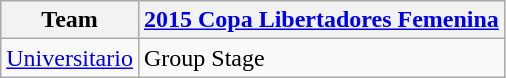<table class="wikitable">
<tr>
<th>Team</th>
<th><a href='#'>2015 Copa Libertadores Femenina</a></th>
</tr>
<tr>
<td><a href='#'>Universitario</a></td>
<td>Group Stage</td>
</tr>
</table>
